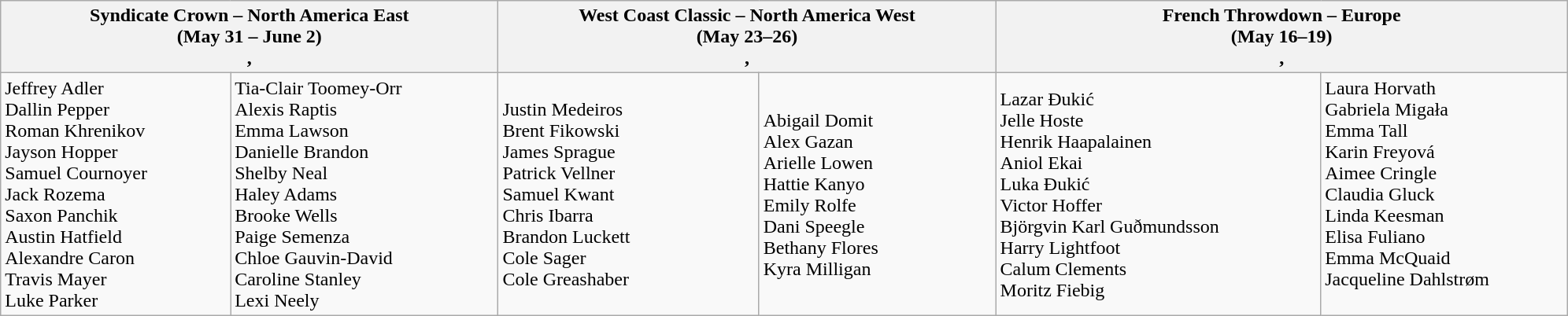<table class="wikitable" style=width:83em>
<tr>
<th colspan="2" style="width: 18em;">Syndicate Crown –  North America East<br>(May 31 – June 2)<br> , </th>
<th colspan="2" style="width: 18em;">West Coast Classic – North America West<br>(May 23–26)<br>, </th>
<th colspan="2" style="width: 18em;">French Throwdown – Europe<br>(May 16–19)<br>, </th>
</tr>
<tr>
<td> Jeffrey Adler<br> Dallin Pepper<br> Roman Khrenikov<br> Jayson Hopper<br> Samuel Cournoyer<br> Jack Rozema<br> Saxon Panchik<br> Austin Hatfield<br> Alexandre Caron<br> Travis Mayer<br> Luke Parker</td>
<td> Tia-Clair Toomey-Orr<br> Alexis Raptis<br> Emma Lawson<br> Danielle Brandon<br> Shelby Neal<br> Haley Adams<br> Brooke Wells<br> Paige Semenza<br> Chloe Gauvin-David<br> Caroline Stanley<br> Lexi Neely</td>
<td> Justin Medeiros<br> Brent Fikowski<br> James Sprague<br> Patrick Vellner<br> Samuel Kwant<br> Chris Ibarra<br> Brandon Luckett<br> Cole Sager<br> Cole Greashaber</td>
<td> Abigail Domit<br> Alex Gazan<br> Arielle Lowen<br> Hattie Kanyo<br> Emily Rolfe<br> Dani Speegle<br> Bethany Flores<br> Kyra Milligan</td>
<td> Lazar Đukić<br> Jelle Hoste<br> Henrik Haapalainen<br> Aniol Ekai<br> Luka Đukić<br> Victor Hoffer<br> Björgvin Karl Guðmundsson <br> Harry Lightfoot<br> Calum Clements<br> Moritz Fiebig</td>
<td> Laura Horvath <br> Gabriela Migała <br> Emma Tall <br> Karin Freyová <br> Aimee Cringle<br> Claudia Gluck<br> Linda Keesman<br> Elisa Fuliano <br> Emma McQuaid <br> Jacqueline Dahlstrøm<br><br></td>
</tr>
</table>
